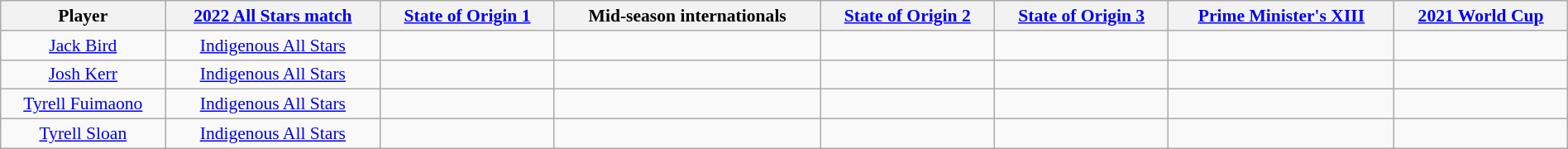<table class="wikitable" style="width:100%; text-align:center; font-size:90%;">
<tr>
<th>Player</th>
<th><a href='#'>2022 All Stars match</a></th>
<th><a href='#'>State of Origin 1</a></th>
<th>Mid-season internationals</th>
<th><a href='#'>State of Origin 2</a></th>
<th><a href='#'>State of Origin 3</a></th>
<th><a href='#'>Prime Minister's XIII</a></th>
<th><a href='#'>2021 World Cup</a></th>
</tr>
<tr>
<td><a href='#'>Jack Bird</a></td>
<td><a href='#'>Indigenous All Stars</a></td>
<td></td>
<td></td>
<td></td>
<td></td>
<td></td>
<td></td>
</tr>
<tr>
<td><a href='#'>Josh Kerr</a></td>
<td><a href='#'>Indigenous All Stars</a></td>
<td></td>
<td></td>
<td></td>
<td></td>
<td></td>
<td></td>
</tr>
<tr>
<td><a href='#'>Tyrell Fuimaono</a></td>
<td><a href='#'>Indigenous All Stars</a></td>
<td></td>
<td></td>
<td></td>
<td></td>
<td></td>
<td></td>
</tr>
<tr>
<td><a href='#'>Tyrell Sloan</a></td>
<td><a href='#'>Indigenous All Stars</a></td>
<td></td>
<td></td>
<td></td>
<td></td>
<td></td>
<td></td>
</tr>
</table>
